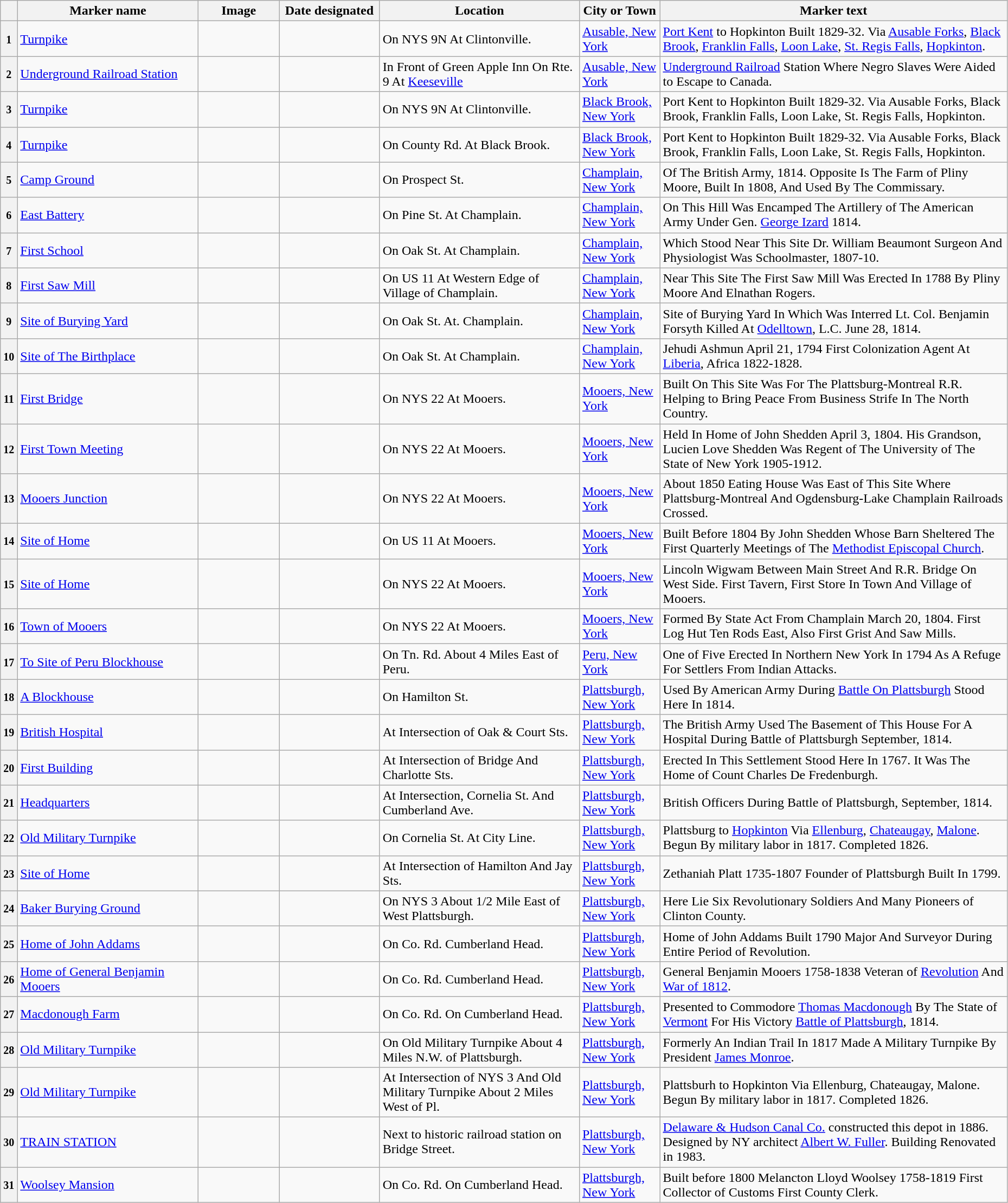<table class="wikitable sortable" style="width:98%">
<tr>
<th></th>
<th width = 18% ><strong>Marker name</strong></th>
<th width = 8% class="unsortable" ><strong>Image</strong></th>
<th width = 10% ><strong>Date designated</strong></th>
<th><strong>Location</strong></th>
<th width = 8% ><strong>City or Town</strong></th>
<th class="unsortable" ><strong>Marker text</strong></th>
</tr>
<tr ->
<th><small>1</small></th>
<td><a href='#'>Turnpike</a></td>
<td></td>
<td></td>
<td>On NYS 9N At Clintonville.</td>
<td><a href='#'>Ausable, New York</a></td>
<td><a href='#'>Port Kent</a> to Hopkinton Built 1829-32. Via <a href='#'>Ausable Forks</a>, <a href='#'>Black Brook</a>, <a href='#'>Franklin Falls</a>, <a href='#'>Loon Lake</a>, <a href='#'>St. Regis Falls</a>, <a href='#'>Hopkinton</a>.</td>
</tr>
<tr ->
<th><small>2</small></th>
<td><a href='#'>Underground Railroad Station</a></td>
<td></td>
<td></td>
<td>In Front of Green Apple Inn On Rte. 9 At <a href='#'>Keeseville</a></td>
<td><a href='#'>Ausable, New York</a></td>
<td><a href='#'>Underground Railroad</a> Station Where Negro Slaves Were Aided to Escape to Canada.</td>
</tr>
<tr ->
<th><small>3</small></th>
<td><a href='#'>Turnpike</a></td>
<td></td>
<td></td>
<td>On NYS 9N At Clintonville.</td>
<td><a href='#'>Black Brook, New York</a></td>
<td>Port Kent to Hopkinton Built 1829-32. Via Ausable Forks, Black Brook, Franklin Falls, Loon Lake, St. Regis Falls, Hopkinton.</td>
</tr>
<tr ->
<th><small>4</small></th>
<td><a href='#'>Turnpike</a></td>
<td></td>
<td></td>
<td>On County Rd. At Black Brook.</td>
<td><a href='#'>Black Brook, New York</a></td>
<td>Port Kent to Hopkinton Built 1829-32. Via Ausable Forks, Black Brook, Franklin Falls, Loon Lake, St. Regis Falls, Hopkinton.</td>
</tr>
<tr ->
<th><small>5</small></th>
<td><a href='#'>Camp Ground</a></td>
<td></td>
<td></td>
<td>On Prospect St.</td>
<td><a href='#'>Champlain, New York</a></td>
<td>Of The British Army, 1814. Opposite Is The Farm of Pliny Moore, Built In 1808, And Used By The Commissary.</td>
</tr>
<tr ->
<th><small>6</small></th>
<td><a href='#'>East Battery</a></td>
<td></td>
<td></td>
<td>On Pine St. At Champlain.</td>
<td><a href='#'>Champlain, New York</a></td>
<td>On This Hill Was Encamped The Artillery of The American Army Under Gen. <a href='#'>George Izard</a> 1814.</td>
</tr>
<tr ->
<th><small>7</small></th>
<td><a href='#'>First School</a></td>
<td></td>
<td></td>
<td>On Oak St. At Champlain.</td>
<td><a href='#'>Champlain, New York</a></td>
<td>Which Stood Near This Site Dr. William Beaumont Surgeon And Physiologist Was Schoolmaster, 1807-10.</td>
</tr>
<tr ->
<th><small>8</small></th>
<td><a href='#'>First Saw Mill</a></td>
<td></td>
<td></td>
<td>On US 11 At Western Edge of Village of Champlain.</td>
<td><a href='#'>Champlain, New York</a></td>
<td>Near This Site The First Saw Mill Was Erected In 1788 By Pliny Moore And Elnathan Rogers.</td>
</tr>
<tr ->
<th><small>9</small></th>
<td><a href='#'>Site of Burying Yard</a></td>
<td></td>
<td></td>
<td>On Oak St. At. Champlain.</td>
<td><a href='#'>Champlain, New York</a></td>
<td>Site of Burying Yard In Which Was Interred Lt. Col. Benjamin Forsyth Killed At <a href='#'>Odelltown</a>, L.C. June 28, 1814.</td>
</tr>
<tr ->
<th><small>10</small></th>
<td><a href='#'>Site of The Birthplace</a></td>
<td></td>
<td></td>
<td>On Oak St. At Champlain.</td>
<td><a href='#'>Champlain, New York</a></td>
<td>Jehudi Ashmun April 21, 1794 First Colonization Agent At <a href='#'>Liberia</a>, Africa 1822-1828.</td>
</tr>
<tr ->
<th><small>11</small></th>
<td><a href='#'>First Bridge</a></td>
<td></td>
<td></td>
<td>On NYS 22 At Mooers.</td>
<td><a href='#'>Mooers, New York</a></td>
<td>Built On This Site Was For The Plattsburg-Montreal R.R. Helping to Bring Peace From Business Strife In The North Country.</td>
</tr>
<tr ->
<th><small>12</small></th>
<td><a href='#'>First Town Meeting</a></td>
<td></td>
<td></td>
<td>On NYS 22 At Mooers.</td>
<td><a href='#'>Mooers, New York</a></td>
<td>Held In Home of John Shedden April 3, 1804. His Grandson, Lucien Love Shedden Was Regent of The University of The State of New York 1905-1912.</td>
</tr>
<tr ->
<th><small>13</small></th>
<td><a href='#'>Mooers Junction</a></td>
<td></td>
<td></td>
<td>On NYS 22 At Mooers.</td>
<td><a href='#'>Mooers, New York</a></td>
<td>About 1850 Eating House Was East of This Site Where Plattsburg-Montreal And Ogdensburg-Lake Champlain Railroads Crossed.</td>
</tr>
<tr ->
<th><small>14</small></th>
<td><a href='#'>Site of Home</a></td>
<td></td>
<td></td>
<td>On US 11 At Mooers.</td>
<td><a href='#'>Mooers, New York</a></td>
<td>Built Before 1804 By John Shedden Whose Barn Sheltered The First Quarterly Meetings of The <a href='#'>Methodist Episcopal Church</a>.</td>
</tr>
<tr ->
<th><small>15</small></th>
<td><a href='#'>Site of Home</a></td>
<td></td>
<td></td>
<td>On NYS 22 At Mooers.</td>
<td><a href='#'>Mooers, New York</a></td>
<td>Lincoln Wigwam Between Main Street And R.R. Bridge On West Side. First Tavern, First Store In Town And Village of Mooers.</td>
</tr>
<tr ->
<th><small>16</small></th>
<td><a href='#'>Town of Mooers</a></td>
<td></td>
<td></td>
<td>On NYS 22 At Mooers.</td>
<td><a href='#'>Mooers, New York</a></td>
<td>Formed By State Act From Champlain March 20, 1804. First Log Hut Ten Rods East, Also First Grist And Saw Mills.</td>
</tr>
<tr ->
<th><small>17</small></th>
<td><a href='#'>To Site of Peru Blockhouse</a></td>
<td></td>
<td></td>
<td>On Tn. Rd. About 4 Miles East of Peru.</td>
<td><a href='#'>Peru, New York</a></td>
<td>One of Five Erected In Northern New York In 1794 As A Refuge For Settlers From Indian Attacks.</td>
</tr>
<tr ->
<th><small>18</small></th>
<td><a href='#'>A Blockhouse</a></td>
<td></td>
<td></td>
<td>On Hamilton St.</td>
<td><a href='#'>Plattsburgh, New York</a></td>
<td>Used By American Army During <a href='#'>Battle On Plattsburgh</a> Stood Here In 1814.</td>
</tr>
<tr ->
<th><small>19</small></th>
<td><a href='#'>British Hospital</a></td>
<td></td>
<td></td>
<td>At Intersection of Oak & Court Sts.</td>
<td><a href='#'>Plattsburgh, New York</a></td>
<td>The British Army Used The Basement of This House For A Hospital During Battle of Plattsburgh September, 1814.</td>
</tr>
<tr ->
<th><small>20</small></th>
<td><a href='#'>First Building</a></td>
<td></td>
<td></td>
<td>At Intersection of Bridge And Charlotte Sts.</td>
<td><a href='#'>Plattsburgh, New York</a></td>
<td>Erected In This Settlement Stood Here In 1767. It Was The Home of Count Charles De Fredenburgh.</td>
</tr>
<tr ->
<th><small>21</small></th>
<td><a href='#'>Headquarters</a></td>
<td></td>
<td></td>
<td>At Intersection, Cornelia St. And Cumberland Ave.</td>
<td><a href='#'>Plattsburgh, New York</a></td>
<td>British Officers During Battle of Plattsburgh, September, 1814.</td>
</tr>
<tr ->
<th><small>22</small></th>
<td><a href='#'>Old Military Turnpike</a></td>
<td></td>
<td></td>
<td>On Cornelia St. At City Line.</td>
<td><a href='#'>Plattsburgh, New York</a></td>
<td>Plattsburg to <a href='#'>Hopkinton</a> Via <a href='#'>Ellenburg</a>, <a href='#'>Chateaugay</a>, <a href='#'>Malone</a>. Begun By military labor in 1817. Completed 1826.</td>
</tr>
<tr ->
<th><small>23</small></th>
<td><a href='#'>Site of Home</a></td>
<td></td>
<td></td>
<td>At Intersection of Hamilton And Jay Sts.</td>
<td><a href='#'>Plattsburgh, New York</a></td>
<td>Zethaniah Platt 1735-1807 Founder of Plattsburgh Built In 1799.</td>
</tr>
<tr ->
<th><small>24</small></th>
<td><a href='#'>Baker Burying Ground</a></td>
<td></td>
<td></td>
<td>On NYS 3 About 1/2 Mile East of West Plattsburgh.</td>
<td><a href='#'>Plattsburgh, New York</a></td>
<td>Here Lie Six Revolutionary Soldiers And Many Pioneers of Clinton County.</td>
</tr>
<tr ->
<th><small>25</small></th>
<td><a href='#'>Home of John Addams</a></td>
<td></td>
<td></td>
<td>On Co. Rd. Cumberland Head.</td>
<td><a href='#'>Plattsburgh, New York</a></td>
<td>Home of John Addams Built 1790 Major And Surveyor During Entire Period of Revolution.</td>
</tr>
<tr ->
<th><small>26</small></th>
<td><a href='#'>Home of General Benjamin Mooers</a></td>
<td></td>
<td></td>
<td>On Co. Rd. Cumberland Head.</td>
<td><a href='#'>Plattsburgh, New York</a></td>
<td>General Benjamin Mooers 1758-1838 Veteran of <a href='#'>Revolution</a> And <a href='#'>War of 1812</a>.</td>
</tr>
<tr ->
<th><small>27</small></th>
<td><a href='#'>Macdonough Farm</a></td>
<td></td>
<td></td>
<td>On Co. Rd. On Cumberland Head.</td>
<td><a href='#'>Plattsburgh, New York</a></td>
<td>Presented to Commodore <a href='#'>Thomas Macdonough</a> By The State of <a href='#'>Vermont</a> For His Victory <a href='#'>Battle of Plattsburgh</a>, 1814.</td>
</tr>
<tr ->
<th><small>28</small></th>
<td><a href='#'>Old Military Turnpike</a></td>
<td></td>
<td></td>
<td>On Old Military Turnpike About 4 Miles N.W. of Plattsburgh.</td>
<td><a href='#'>Plattsburgh, New York</a></td>
<td>Formerly An Indian Trail In 1817 Made A Military Turnpike By President <a href='#'>James Monroe</a>.</td>
</tr>
<tr ->
<th><small>29</small></th>
<td><a href='#'>Old Military Turnpike</a></td>
<td></td>
<td></td>
<td>At Intersection of NYS 3 And Old Military Turnpike About 2 Miles West of Pl.</td>
<td><a href='#'>Plattsburgh, New York</a></td>
<td>Plattsburh to Hopkinton Via Ellenburg, Chateaugay, Malone. Begun By military labor in 1817. Completed 1826.</td>
</tr>
<tr ->
<th><small>30</small></th>
<td><a href='#'>TRAIN STATION</a></td>
<td></td>
<td></td>
<td>Next to historic railroad station on Bridge Street.</td>
<td><a href='#'>Plattsburgh, New York</a></td>
<td><a href='#'>Delaware & Hudson Canal Co.</a> constructed this depot in 1886. Designed by NY architect <a href='#'>Albert W. Fuller</a>. Building Renovated in 1983.</td>
</tr>
<tr ->
<th><small>31</small></th>
<td><a href='#'>Woolsey Mansion</a></td>
<td></td>
<td></td>
<td>On Co. Rd. On Cumberland Head.</td>
<td><a href='#'>Plattsburgh, New York</a></td>
<td>Built before 1800 Melancton Lloyd Woolsey 1758-1819 First Collector of Customs First County Clerk.</td>
</tr>
</table>
